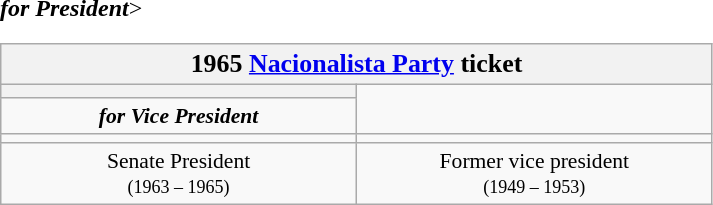<table class=wikitable style="font-size:90%; text-align:center">
<tr>
<th colspan=2><big>1965 <a href='#'>Nacionalista Party</a> ticket</big></th>
</tr>
<tr>
<th style="width:3em; font-size:135%; background:></th>
<th style="width:3em; font-size:135%; background:></th>
</tr>
<tr style="color:#000; font-size:100%; background:#>
<td style="width:200px;"><strong><em>for President</em></strong></td>
<td style="width:200px;"><strong><em>for Vice President</em></strong></td>
</tr>
<tr <--Do not add a generic image here, that would be forbidden under WP:IPH-->>
<td></td>
<td></td>
</tr>
<tr>
<td style=width:16em>Senate President<br><small>(1963 – 1965)</small></td>
<td style=width:16em>Former vice president<br><small>(1949 – 1953)</small></td>
</tr>
</table>
